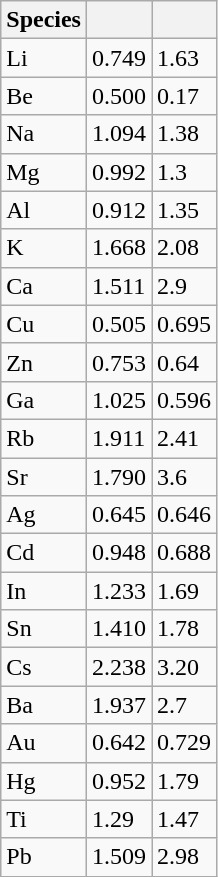<table class="wikitable">
<tr>
<th>Species</th>
<th></th>
<th></th>
</tr>
<tr>
<td>Li</td>
<td>0.749</td>
<td>1.63</td>
</tr>
<tr>
<td>Be</td>
<td>0.500</td>
<td>0.17</td>
</tr>
<tr>
<td>Na</td>
<td>1.094</td>
<td>1.38</td>
</tr>
<tr>
<td>Mg</td>
<td>0.992</td>
<td>1.3</td>
</tr>
<tr>
<td>Al</td>
<td>0.912</td>
<td>1.35</td>
</tr>
<tr>
<td>K</td>
<td>1.668</td>
<td>2.08</td>
</tr>
<tr>
<td>Ca</td>
<td>1.511</td>
<td>2.9</td>
</tr>
<tr>
<td>Cu</td>
<td>0.505</td>
<td>0.695</td>
</tr>
<tr>
<td>Zn</td>
<td>0.753</td>
<td>0.64</td>
</tr>
<tr>
<td>Ga</td>
<td>1.025</td>
<td>0.596</td>
</tr>
<tr>
<td>Rb</td>
<td>1.911</td>
<td>2.41</td>
</tr>
<tr>
<td>Sr</td>
<td>1.790</td>
<td>3.6</td>
</tr>
<tr>
<td>Ag</td>
<td>0.645</td>
<td>0.646</td>
</tr>
<tr>
<td>Cd</td>
<td>0.948</td>
<td>0.688</td>
</tr>
<tr>
<td>In</td>
<td>1.233</td>
<td>1.69</td>
</tr>
<tr>
<td>Sn</td>
<td>1.410</td>
<td>1.78</td>
</tr>
<tr>
<td>Cs</td>
<td>2.238</td>
<td>3.20</td>
</tr>
<tr>
<td>Ba</td>
<td>1.937</td>
<td>2.7</td>
</tr>
<tr>
<td>Au</td>
<td>0.642</td>
<td>0.729</td>
</tr>
<tr>
<td>Hg</td>
<td>0.952</td>
<td>1.79</td>
</tr>
<tr>
<td>Ti</td>
<td>1.29</td>
<td>1.47</td>
</tr>
<tr>
<td>Pb</td>
<td>1.509</td>
<td>2.98</td>
</tr>
</table>
